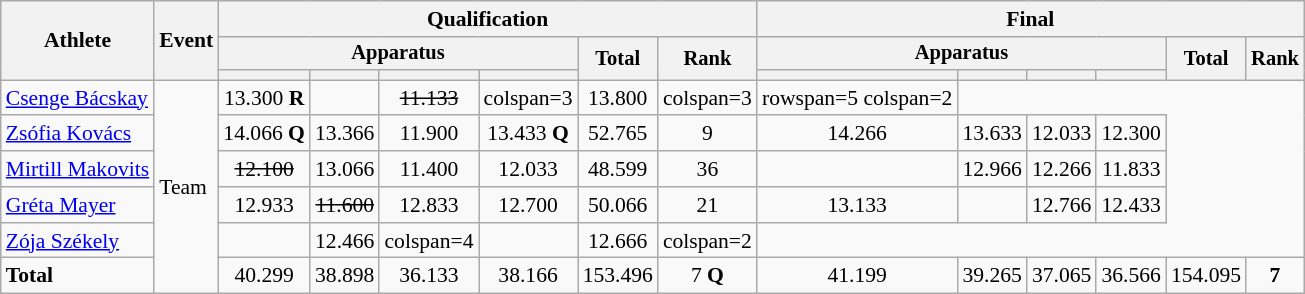<table class="wikitable" style="font-size:90%">
<tr>
<th rowspan=3>Athlete</th>
<th rowspan=3>Event</th>
<th colspan=6>Qualification</th>
<th colspan=6>Final</th>
</tr>
<tr style="font-size:95%">
<th colspan=4>Apparatus</th>
<th rowspan=2>Total</th>
<th rowspan=2>Rank</th>
<th colspan=4>Apparatus</th>
<th rowspan=2>Total</th>
<th rowspan=2>Rank</th>
</tr>
<tr style="font-size:95%">
<th></th>
<th></th>
<th></th>
<th></th>
<th></th>
<th></th>
<th></th>
<th></th>
</tr>
<tr align=center>
<td align=left><a href='#'>Csenge Bácskay</a></td>
<td align=left rowspan=6>Team</td>
<td>13.300 <strong>R</strong></td>
<td></td>
<td><s>11.133</s></td>
<td>colspan=3 </td>
<td>13.800</td>
<td>colspan=3 </td>
<td>rowspan=5 colspan=2</td>
</tr>
<tr align=center>
<td align=left><a href='#'>Zsófia Kovács</a></td>
<td>14.066 <strong>Q</strong></td>
<td>13.366</td>
<td>11.900</td>
<td>13.433 <strong>Q</strong></td>
<td>52.765</td>
<td>9</td>
<td>14.266</td>
<td>13.633</td>
<td>12.033</td>
<td>12.300</td>
</tr>
<tr align=center>
<td align=left><a href='#'>Mirtill Makovits</a></td>
<td><s>12.100</s></td>
<td>13.066</td>
<td>11.400</td>
<td>12.033</td>
<td>48.599</td>
<td>36</td>
<td></td>
<td>12.966</td>
<td>12.266</td>
<td>11.833</td>
</tr>
<tr align=center>
<td align=left><a href='#'>Gréta Mayer</a></td>
<td>12.933</td>
<td><s>11.600</s></td>
<td>12.833</td>
<td>12.700</td>
<td>50.066</td>
<td>21</td>
<td>13.133</td>
<td></td>
<td>12.766</td>
<td>12.433</td>
</tr>
<tr align=center>
<td align=left><a href='#'>Zója Székely</a></td>
<td></td>
<td>12.466</td>
<td>colspan=4 </td>
<td></td>
<td>12.666</td>
<td>colspan=2 </td>
</tr>
<tr align=center>
<td align=left><strong>Total</strong></td>
<td>40.299</td>
<td>38.898</td>
<td>36.133</td>
<td>38.166</td>
<td>153.496</td>
<td>7 <strong>Q</strong></td>
<td>41.199</td>
<td>39.265</td>
<td>37.065</td>
<td>36.566</td>
<td>154.095</td>
<td><strong>7</strong></td>
</tr>
</table>
